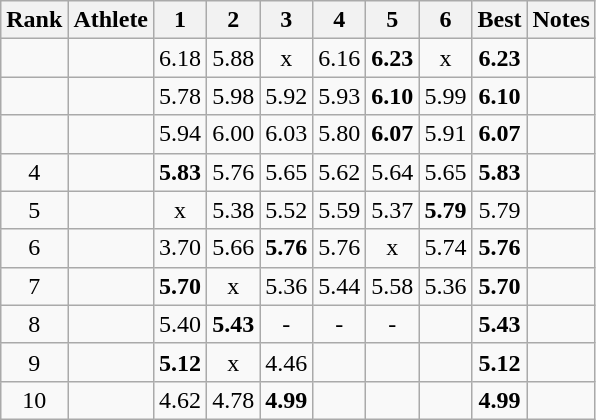<table class="wikitable sortable" style="text-align:center">
<tr>
<th>Rank</th>
<th>Athlete</th>
<th>1</th>
<th>2</th>
<th>3</th>
<th>4</th>
<th>5</th>
<th>6</th>
<th>Best</th>
<th>Notes</th>
</tr>
<tr>
<td></td>
<td style="text-align:left"></td>
<td>6.18</td>
<td>5.88</td>
<td>x</td>
<td>6.16</td>
<td><strong>6.23</strong></td>
<td>x</td>
<td><strong>6.23</strong></td>
<td></td>
</tr>
<tr>
<td></td>
<td style="text-align:left"></td>
<td>5.78</td>
<td>5.98</td>
<td>5.92</td>
<td>5.93</td>
<td><strong>6.10</strong></td>
<td>5.99</td>
<td><strong>6.10</strong></td>
<td></td>
</tr>
<tr>
<td></td>
<td style="text-align:left"></td>
<td>5.94</td>
<td>6.00</td>
<td>6.03</td>
<td>5.80</td>
<td><strong>6.07</strong></td>
<td>5.91</td>
<td><strong>6.07</strong></td>
<td></td>
</tr>
<tr>
<td>4</td>
<td style="text-align:left"></td>
<td><strong>5.83</strong></td>
<td>5.76</td>
<td>5.65</td>
<td>5.62</td>
<td>5.64</td>
<td>5.65</td>
<td><strong>5.83</strong></td>
<td></td>
</tr>
<tr>
<td>5</td>
<td style="text-align:left"></td>
<td>x</td>
<td>5.38</td>
<td>5.52</td>
<td>5.59</td>
<td>5.37</td>
<td><strong>5.79</strong></td>
<td>5.79</td>
<td></td>
</tr>
<tr>
<td>6</td>
<td style="text-align:left"></td>
<td>3.70</td>
<td>5.66</td>
<td><strong>5.76</strong></td>
<td>5.76</td>
<td>x</td>
<td>5.74</td>
<td><strong>5.76</strong></td>
<td></td>
</tr>
<tr>
<td>7</td>
<td style="text-align:left"></td>
<td><strong>5.70</strong></td>
<td>x</td>
<td>5.36</td>
<td>5.44</td>
<td>5.58</td>
<td>5.36</td>
<td><strong>5.70</strong></td>
<td></td>
</tr>
<tr>
<td>8</td>
<td style="text-align:left"></td>
<td>5.40</td>
<td><strong>5.43</strong></td>
<td>-</td>
<td>-</td>
<td>-</td>
<td></td>
<td><strong>5.43</strong></td>
<td></td>
</tr>
<tr>
<td>9</td>
<td style="text-align:left"></td>
<td><strong>5.12</strong></td>
<td>x</td>
<td>4.46</td>
<td></td>
<td></td>
<td></td>
<td><strong>5.12</strong></td>
<td></td>
</tr>
<tr>
<td>10</td>
<td style="text-align:left"></td>
<td>4.62</td>
<td>4.78</td>
<td><strong>4.99</strong></td>
<td></td>
<td></td>
<td></td>
<td><strong>4.99</strong></td>
<td></td>
</tr>
</table>
